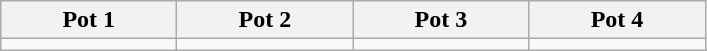<table class="wikitable">
<tr>
<th width=110>Pot 1</th>
<th width=110>Pot 2</th>
<th width=110>Pot 3</th>
<th width=110>Pot 4</th>
</tr>
<tr>
<td valign=top></td>
<td valign=top></td>
<td valign=top></td>
<td valign=top></td>
</tr>
</table>
